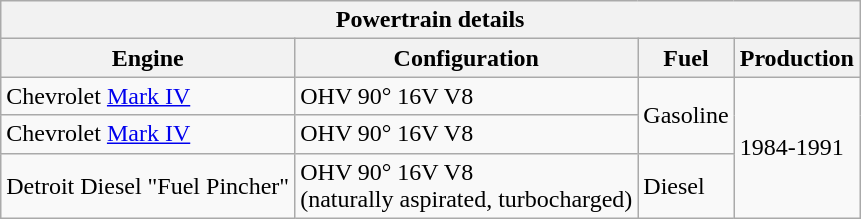<table class="wikitable">
<tr>
<th colspan="4">Powertrain details</th>
</tr>
<tr>
<th>Engine</th>
<th>Configuration</th>
<th>Fuel</th>
<th>Production</th>
</tr>
<tr>
<td>Chevrolet <a href='#'>Mark IV</a></td>
<td> OHV 90° 16V V8</td>
<td rowspan="2">Gasoline</td>
<td rowspan="3">1984-1991</td>
</tr>
<tr>
<td>Chevrolet <a href='#'>Mark IV</a></td>
<td> OHV 90° 16V V8</td>
</tr>
<tr>
<td>Detroit Diesel "Fuel Pincher"</td>
<td> OHV 90° 16V V8<br>(naturally aspirated, turbocharged)</td>
<td>Diesel</td>
</tr>
</table>
